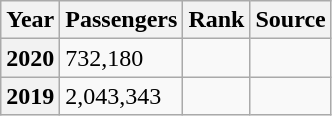<table class="wikitable sortable">
<tr>
<th>Year</th>
<th>Passengers</th>
<th>Rank</th>
<th>Source</th>
</tr>
<tr>
<th>2020</th>
<td>732,180 </td>
<td></td>
<td></td>
</tr>
<tr>
<th>2019</th>
<td>2,043,343</td>
<td></td>
<td></td>
</tr>
</table>
